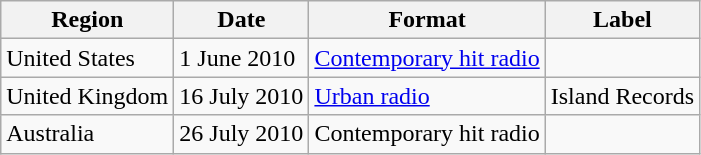<table class="wikitable">
<tr>
<th>Region</th>
<th>Date</th>
<th>Format</th>
<th>Label</th>
</tr>
<tr>
<td>United States</td>
<td>1 June 2010</td>
<td><a href='#'>Contemporary hit radio</a></td>
<td></td>
</tr>
<tr>
<td>United Kingdom</td>
<td>16 July 2010</td>
<td><a href='#'>Urban radio</a></td>
<td>Island Records</td>
</tr>
<tr>
<td>Australia</td>
<td>26 July 2010</td>
<td>Contemporary hit radio</td>
<td></td>
</tr>
</table>
